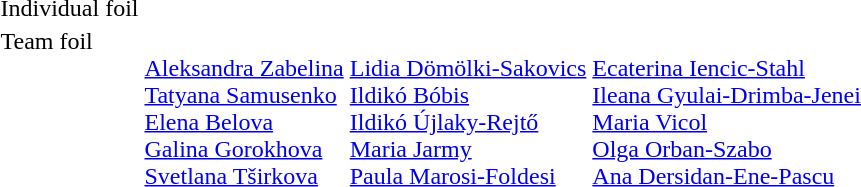<table>
<tr>
<td>Individual foil<br></td>
<td></td>
<td></td>
<td></td>
</tr>
<tr valign="top">
<td>Team foil<br></td>
<td><br><a href='#'>Aleksandra Zabelina</a><br><a href='#'>Tatyana Samusenko</a><br><a href='#'>Elena Belova</a><br><a href='#'>Galina Gorokhova</a><br><a href='#'>Svetlana Tširkova</a></td>
<td><br><a href='#'>Lidia Dömölki-Sakovics</a><br><a href='#'>Ildikó Bóbis</a><br><a href='#'>Ildikó Újlaky-Rejtő</a><br><a href='#'>Maria Jarmy</a><br><a href='#'>Paula Marosi-Foldesi</a></td>
<td><br><a href='#'>Ecaterina Iencic-Stahl</a><br><a href='#'>Ileana Gyulai-Drimba-Jenei</a><br><a href='#'>Maria Vicol</a><br><a href='#'>Olga Orban-Szabo</a><br><a href='#'>Ana Dersidan-Ene-Pascu</a></td>
</tr>
</table>
